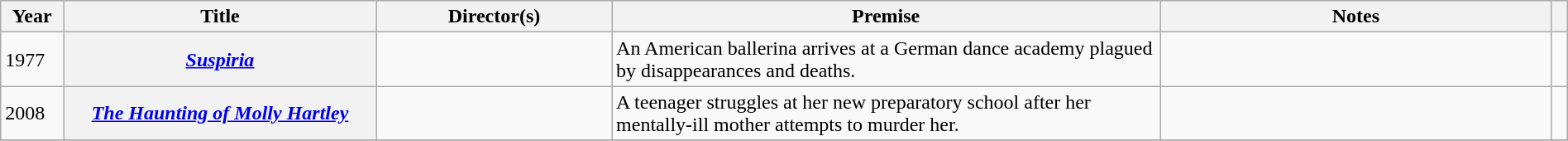<table class="wikitable sortable plainrowheaders" style="width:100%">
<tr>
<th style="width:4%;">Year</th>
<th style="width:20%;">Title</th>
<th style="width:15%">Director(s)</th>
<th style="width:35%;" class="unsortable">Premise</th>
<th style="width:25%;" class="unsortable">Notes</th>
<th style="width:5%;" class="unsortable"></th>
</tr>
<tr>
<td>1977</td>
<th scope="row"><em><a href='#'>Suspiria</a></em></th>
<td></td>
<td>An American ballerina arrives at a German dance academy plagued by disappearances and deaths.</td>
<td></td>
<td style=text-align:center></td>
</tr>
<tr>
<td>2008</td>
<th scope="row" data-sort-value="Haunting Molly"><em><a href='#'>The Haunting of Molly Hartley</a></em></th>
<td></td>
<td>A teenager struggles at her new preparatory school after her mentally-ill mother attempts to murder her.</td>
<td></td>
<td style=text-align:center></td>
</tr>
<tr>
</tr>
</table>
